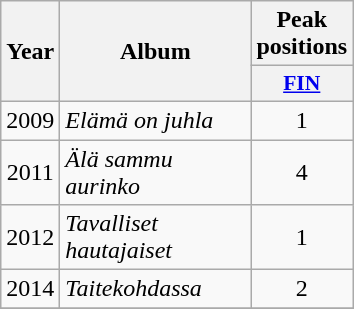<table class="wikitable">
<tr>
<th align="center" rowspan="2" width="10">Year</th>
<th align="center" rowspan="2" width="120">Album</th>
<th align="center" colspan="1" width="20">Peak positions</th>
</tr>
<tr>
<th scope="col" style="width:3em;font-size:90%;"><a href='#'>FIN</a><br></th>
</tr>
<tr>
<td style="text-align:center;">2009</td>
<td><em>Elämä on juhla</em></td>
<td style="text-align:center;">1</td>
</tr>
<tr>
<td style="text-align:center;">2011</td>
<td><em>Älä sammu aurinko</em></td>
<td style="text-align:center;">4</td>
</tr>
<tr>
<td style="text-align:center;">2012</td>
<td><em>Tavalliset hautajaiset</em></td>
<td style="text-align:center;">1</td>
</tr>
<tr>
<td style="text-align:center;">2014</td>
<td><em>Taitekohdassa</em></td>
<td style="text-align:center;">2</td>
</tr>
<tr>
</tr>
</table>
